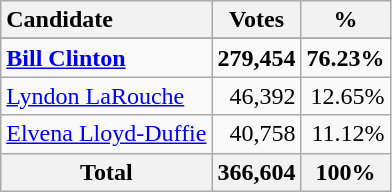<table class="wikitable sortable plainrowheaders" style="text-align:right;">
<tr>
<th style="text-align:left;">Candidate</th>
<th>Votes</th>
<th>%</th>
</tr>
<tr>
</tr>
<tr>
<td style="text-align:left;"><strong><a href='#'>Bill Clinton</a></strong></td>
<td><strong>279,454</strong></td>
<td><strong>76.23%</strong></td>
</tr>
<tr>
<td style="text-align:left;"><a href='#'>Lyndon LaRouche</a></td>
<td>46,392</td>
<td>12.65%</td>
</tr>
<tr>
<td style="text-align:left;"><a href='#'>Elvena Lloyd-Duffie</a></td>
<td>40,758</td>
<td>11.12%</td>
</tr>
<tr class="sortbottom">
<th>Total</th>
<th>366,604</th>
<th>100%</th>
</tr>
</table>
